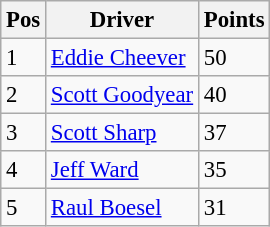<table class="wikitable" style="font-size: 95%">
<tr>
<th>Pos</th>
<th>Driver</th>
<th>Points</th>
</tr>
<tr>
<td>1</td>
<td> <a href='#'>Eddie Cheever</a></td>
<td>50</td>
</tr>
<tr>
<td>2</td>
<td> <a href='#'>Scott Goodyear</a></td>
<td>40</td>
</tr>
<tr>
<td>3</td>
<td> <a href='#'>Scott Sharp</a></td>
<td>37</td>
</tr>
<tr>
<td>4</td>
<td> <a href='#'>Jeff Ward</a></td>
<td>35</td>
</tr>
<tr>
<td>5</td>
<td> <a href='#'>Raul Boesel</a></td>
<td>31</td>
</tr>
</table>
